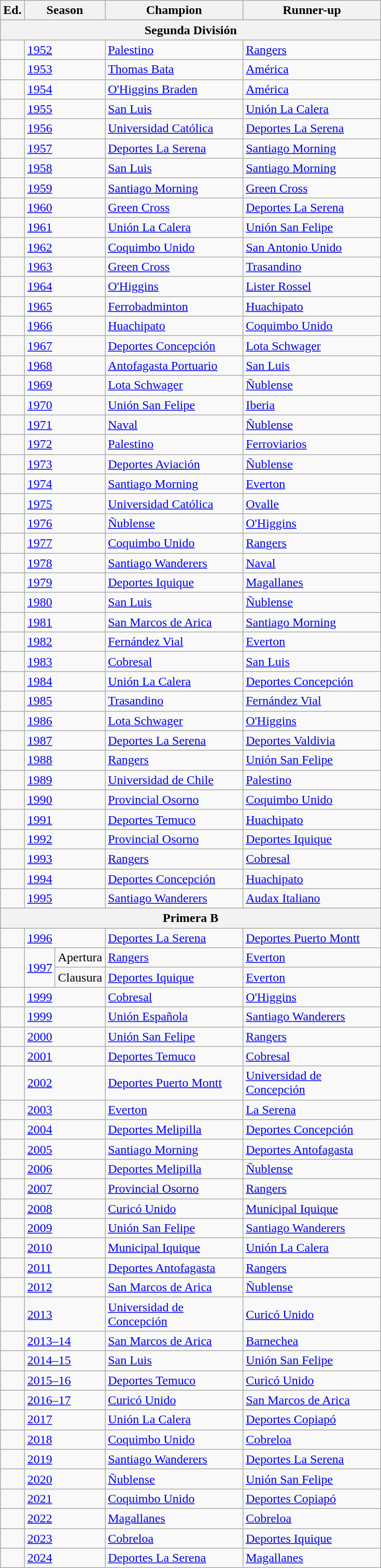<table class="wikitable sortable">
<tr>
<th width=px>Ed.</th>
<th width=80px colspan=2>Season</th>
<th width=170px>Champion</th>
<th width=170px>Runner-up</th>
</tr>
<tr>
<th colspan="5">Segunda División</th>
</tr>
<tr>
<td></td>
<td colspan=2><a href='#'>1952</a></td>
<td><a href='#'>Palestino</a></td>
<td><a href='#'>Rangers</a></td>
</tr>
<tr>
<td></td>
<td colspan=2><a href='#'>1953</a></td>
<td><a href='#'>Thomas Bata</a></td>
<td><a href='#'>América</a></td>
</tr>
<tr>
<td></td>
<td colspan=2><a href='#'>1954</a></td>
<td><a href='#'>O'Higgins Braden</a></td>
<td><a href='#'>América</a></td>
</tr>
<tr>
<td></td>
<td colspan=2><a href='#'>1955</a></td>
<td><a href='#'>San Luis</a></td>
<td><a href='#'>Unión La Calera</a></td>
</tr>
<tr>
<td></td>
<td colspan=2><a href='#'>1956</a></td>
<td><a href='#'>Universidad Católica</a></td>
<td><a href='#'>Deportes La Serena</a></td>
</tr>
<tr>
<td></td>
<td colspan=2><a href='#'>1957</a></td>
<td><a href='#'>Deportes La Serena</a></td>
<td><a href='#'>Santiago Morning</a></td>
</tr>
<tr>
<td></td>
<td colspan=2><a href='#'>1958</a></td>
<td><a href='#'>San Luis</a></td>
<td><a href='#'>Santiago Morning</a></td>
</tr>
<tr>
<td></td>
<td colspan=2><a href='#'>1959</a></td>
<td><a href='#'>Santiago Morning</a></td>
<td><a href='#'>Green Cross</a></td>
</tr>
<tr>
<td></td>
<td colspan=2><a href='#'>1960</a></td>
<td><a href='#'>Green Cross</a></td>
<td><a href='#'>Deportes La Serena</a></td>
</tr>
<tr>
<td></td>
<td colspan=2><a href='#'>1961</a></td>
<td><a href='#'>Unión La Calera</a></td>
<td><a href='#'>Unión San Felipe</a></td>
</tr>
<tr>
<td></td>
<td colspan=2><a href='#'>1962</a></td>
<td><a href='#'>Coquimbo Unido</a></td>
<td><a href='#'>San Antonio Unido</a></td>
</tr>
<tr>
<td></td>
<td colspan=2><a href='#'>1963</a></td>
<td><a href='#'>Green Cross</a></td>
<td><a href='#'>Trasandino</a></td>
</tr>
<tr>
<td></td>
<td colspan=2><a href='#'>1964</a></td>
<td><a href='#'>O'Higgins</a></td>
<td><a href='#'>Lister Rossel</a></td>
</tr>
<tr>
<td></td>
<td colspan=2><a href='#'>1965</a></td>
<td><a href='#'>Ferrobadminton</a></td>
<td><a href='#'>Huachipato</a></td>
</tr>
<tr>
<td></td>
<td colspan=2><a href='#'>1966</a></td>
<td><a href='#'>Huachipato</a></td>
<td><a href='#'>Coquimbo Unido</a></td>
</tr>
<tr>
<td></td>
<td colspan=2><a href='#'>1967</a></td>
<td><a href='#'>Deportes Concepción</a></td>
<td><a href='#'>Lota Schwager</a></td>
</tr>
<tr>
<td></td>
<td colspan=2><a href='#'>1968</a></td>
<td><a href='#'>Antofagasta Portuario</a></td>
<td><a href='#'>San Luis</a></td>
</tr>
<tr>
<td></td>
<td colspan=2><a href='#'>1969</a></td>
<td><a href='#'>Lota Schwager</a></td>
<td><a href='#'>Ñublense</a></td>
</tr>
<tr>
<td></td>
<td colspan=2><a href='#'>1970</a></td>
<td><a href='#'>Unión San Felipe</a></td>
<td><a href='#'>Iberia</a></td>
</tr>
<tr>
<td></td>
<td colspan=2><a href='#'>1971</a></td>
<td><a href='#'>Naval</a></td>
<td><a href='#'>Ñublense</a></td>
</tr>
<tr>
<td></td>
<td colspan=2><a href='#'>1972</a></td>
<td><a href='#'>Palestino</a></td>
<td><a href='#'>Ferroviarios</a></td>
</tr>
<tr>
<td></td>
<td colspan=2><a href='#'>1973</a></td>
<td><a href='#'>Deportes Aviación</a></td>
<td><a href='#'>Ñublense</a></td>
</tr>
<tr>
<td></td>
<td colspan=2><a href='#'>1974</a></td>
<td><a href='#'>Santiago Morning</a></td>
<td><a href='#'>Everton</a></td>
</tr>
<tr>
<td></td>
<td colspan=2><a href='#'>1975</a></td>
<td><a href='#'>Universidad Católica</a></td>
<td><a href='#'>Ovalle</a></td>
</tr>
<tr>
<td></td>
<td colspan=2><a href='#'>1976</a></td>
<td><a href='#'>Ñublense</a></td>
<td><a href='#'>O'Higgins</a></td>
</tr>
<tr>
<td></td>
<td colspan=2><a href='#'>1977</a></td>
<td><a href='#'>Coquimbo Unido</a></td>
<td><a href='#'>Rangers</a></td>
</tr>
<tr>
<td></td>
<td colspan=2><a href='#'>1978</a></td>
<td><a href='#'>Santiago Wanderers</a></td>
<td><a href='#'>Naval</a></td>
</tr>
<tr>
<td></td>
<td colspan=2><a href='#'>1979</a></td>
<td><a href='#'>Deportes Iquique</a></td>
<td><a href='#'>Magallanes</a></td>
</tr>
<tr>
<td></td>
<td colspan=2><a href='#'>1980</a></td>
<td><a href='#'>San Luis</a></td>
<td><a href='#'>Ñublense</a></td>
</tr>
<tr>
<td></td>
<td colspan=2><a href='#'>1981</a></td>
<td><a href='#'>San Marcos de Arica</a></td>
<td><a href='#'>Santiago Morning</a></td>
</tr>
<tr>
<td></td>
<td colspan=2><a href='#'>1982</a></td>
<td><a href='#'>Fernández Vial</a></td>
<td><a href='#'>Everton</a></td>
</tr>
<tr>
<td></td>
<td colspan=2><a href='#'>1983</a></td>
<td><a href='#'>Cobresal</a></td>
<td><a href='#'>San Luis</a></td>
</tr>
<tr>
<td></td>
<td colspan=2><a href='#'>1984</a></td>
<td><a href='#'>Unión La Calera</a></td>
<td><a href='#'>Deportes Concepción</a></td>
</tr>
<tr>
<td></td>
<td colspan=2><a href='#'>1985</a></td>
<td><a href='#'>Trasandino</a></td>
<td><a href='#'>Fernández Vial</a></td>
</tr>
<tr>
<td></td>
<td colspan=2><a href='#'>1986</a></td>
<td><a href='#'>Lota Schwager</a></td>
<td><a href='#'>O'Higgins</a></td>
</tr>
<tr>
<td></td>
<td colspan=2><a href='#'>1987</a></td>
<td><a href='#'>Deportes La Serena</a></td>
<td><a href='#'>Deportes Valdivia</a></td>
</tr>
<tr>
<td></td>
<td colspan=2><a href='#'>1988</a></td>
<td><a href='#'>Rangers</a></td>
<td><a href='#'>Unión San Felipe</a></td>
</tr>
<tr>
<td></td>
<td colspan=2><a href='#'>1989</a></td>
<td><a href='#'>Universidad de Chile</a></td>
<td><a href='#'>Palestino</a></td>
</tr>
<tr>
<td></td>
<td colspan=2><a href='#'>1990</a></td>
<td><a href='#'>Provincial Osorno</a></td>
<td><a href='#'>Coquimbo Unido</a></td>
</tr>
<tr>
<td></td>
<td colspan=2><a href='#'>1991</a></td>
<td><a href='#'>Deportes Temuco</a></td>
<td><a href='#'>Huachipato</a></td>
</tr>
<tr>
<td></td>
<td colspan=2><a href='#'>1992</a></td>
<td><a href='#'>Provincial Osorno</a></td>
<td><a href='#'>Deportes Iquique</a></td>
</tr>
<tr>
<td></td>
<td colspan=2><a href='#'>1993</a></td>
<td><a href='#'>Rangers</a></td>
<td><a href='#'>Cobresal</a></td>
</tr>
<tr>
<td></td>
<td colspan=2><a href='#'>1994</a></td>
<td><a href='#'>Deportes Concepción</a></td>
<td><a href='#'>Huachipato</a></td>
</tr>
<tr>
<td></td>
<td colspan=2><a href='#'>1995</a></td>
<td><a href='#'>Santiago Wanderers</a></td>
<td><a href='#'>Audax Italiano</a></td>
</tr>
<tr>
<th colspan="5">Primera B</th>
</tr>
<tr>
<td></td>
<td colspan=2><a href='#'>1996</a></td>
<td><a href='#'>Deportes La Serena</a></td>
<td><a href='#'>Deportes Puerto Montt</a></td>
</tr>
<tr>
<td rowspan=2></td>
<td rowspan=2><a href='#'>1997</a></td>
<td>Apertura</td>
<td><a href='#'>Rangers</a></td>
<td><a href='#'>Everton</a></td>
</tr>
<tr>
<td>Clausura</td>
<td><a href='#'>Deportes Iquique</a></td>
<td><a href='#'>Everton</a></td>
</tr>
<tr>
<td></td>
<td colspan=2><a href='#'>1999</a></td>
<td><a href='#'>Cobresal</a></td>
<td><a href='#'>O'Higgins</a></td>
</tr>
<tr>
<td></td>
<td colspan=2><a href='#'>1999</a></td>
<td><a href='#'>Unión Española</a></td>
<td><a href='#'>Santiago Wanderers</a></td>
</tr>
<tr>
<td></td>
<td colspan=2><a href='#'>2000</a></td>
<td><a href='#'>Unión San Felipe</a></td>
<td><a href='#'>Rangers</a></td>
</tr>
<tr>
<td></td>
<td colspan=2><a href='#'>2001</a></td>
<td><a href='#'>Deportes Temuco</a></td>
<td><a href='#'>Cobresal</a></td>
</tr>
<tr>
<td></td>
<td colspan=2><a href='#'>2002</a></td>
<td><a href='#'>Deportes Puerto Montt</a></td>
<td><a href='#'>Universidad de Concepción</a></td>
</tr>
<tr>
<td></td>
<td colspan=2><a href='#'>2003</a></td>
<td><a href='#'>Everton</a></td>
<td><a href='#'>La Serena</a></td>
</tr>
<tr>
<td></td>
<td colspan=2><a href='#'>2004</a></td>
<td><a href='#'>Deportes Melipilla</a></td>
<td><a href='#'>Deportes Concepción</a></td>
</tr>
<tr>
<td></td>
<td colspan=2><a href='#'>2005</a></td>
<td><a href='#'>Santiago Morning</a></td>
<td><a href='#'>Deportes Antofagasta</a></td>
</tr>
<tr>
<td></td>
<td colspan=2><a href='#'>2006</a></td>
<td><a href='#'>Deportes Melipilla</a></td>
<td><a href='#'>Ñublense</a></td>
</tr>
<tr>
<td></td>
<td colspan=2><a href='#'>2007</a></td>
<td><a href='#'>Provincial Osorno</a></td>
<td><a href='#'>Rangers</a></td>
</tr>
<tr>
<td></td>
<td colspan=2><a href='#'>2008</a></td>
<td><a href='#'>Curicó Unido</a></td>
<td><a href='#'>Municipal Iquique</a></td>
</tr>
<tr>
<td></td>
<td colspan=2><a href='#'>2009</a></td>
<td><a href='#'>Unión San Felipe</a></td>
<td><a href='#'>Santiago Wanderers</a></td>
</tr>
<tr>
<td></td>
<td colspan=2><a href='#'>2010</a></td>
<td><a href='#'>Municipal Iquique</a></td>
<td><a href='#'>Unión La Calera</a></td>
</tr>
<tr>
<td></td>
<td colspan=2><a href='#'>2011</a></td>
<td><a href='#'>Deportes Antofagasta</a></td>
<td><a href='#'>Rangers</a></td>
</tr>
<tr>
<td></td>
<td colspan=2><a href='#'>2012</a></td>
<td><a href='#'>San Marcos de Arica</a></td>
<td><a href='#'>Ñublense</a></td>
</tr>
<tr>
<td></td>
<td colspan=2><a href='#'>2013</a></td>
<td><a href='#'>Universidad de Concepción</a></td>
<td><a href='#'>Curicó Unido</a></td>
</tr>
<tr>
<td></td>
<td colspan=2><a href='#'>2013–14</a></td>
<td><a href='#'>San Marcos de Arica</a></td>
<td><a href='#'>Barnechea</a></td>
</tr>
<tr>
<td></td>
<td colspan=2><a href='#'>2014–15</a></td>
<td><a href='#'>San Luis</a></td>
<td><a href='#'>Unión San Felipe</a></td>
</tr>
<tr>
<td></td>
<td colspan=2><a href='#'>2015–16</a></td>
<td><a href='#'>Deportes Temuco</a></td>
<td><a href='#'>Curicó Unido</a></td>
</tr>
<tr>
<td></td>
<td colspan=2><a href='#'>2016–17</a></td>
<td><a href='#'>Curicó Unido</a></td>
<td><a href='#'>San Marcos de Arica</a></td>
</tr>
<tr>
<td></td>
<td colspan=2><a href='#'>2017</a></td>
<td><a href='#'>Unión La Calera</a></td>
<td><a href='#'>Deportes Copiapó</a></td>
</tr>
<tr>
<td></td>
<td colspan=2><a href='#'>2018</a></td>
<td><a href='#'>Coquimbo Unido</a></td>
<td><a href='#'>Cobreloa</a></td>
</tr>
<tr>
<td></td>
<td colspan=2><a href='#'>2019</a></td>
<td><a href='#'>Santiago Wanderers</a></td>
<td><a href='#'>Deportes La Serena</a></td>
</tr>
<tr>
<td></td>
<td colspan=2><a href='#'>2020</a></td>
<td><a href='#'>Ñublense</a></td>
<td><a href='#'>Unión San Felipe</a></td>
</tr>
<tr>
<td></td>
<td colspan=2><a href='#'>2021</a></td>
<td><a href='#'>Coquimbo Unido</a></td>
<td><a href='#'>Deportes Copiapó</a></td>
</tr>
<tr>
<td></td>
<td colspan=2><a href='#'>2022</a></td>
<td><a href='#'>Magallanes</a></td>
<td><a href='#'>Cobreloa</a></td>
</tr>
<tr>
<td></td>
<td colspan=2><a href='#'>2023</a></td>
<td><a href='#'>Cobreloa</a></td>
<td><a href='#'>Deportes Iquique</a></td>
</tr>
<tr>
<td></td>
<td colspan=2><a href='#'>2024</a></td>
<td><a href='#'>Deportes La Serena</a></td>
<td><a href='#'>Magallanes</a></td>
</tr>
</table>
